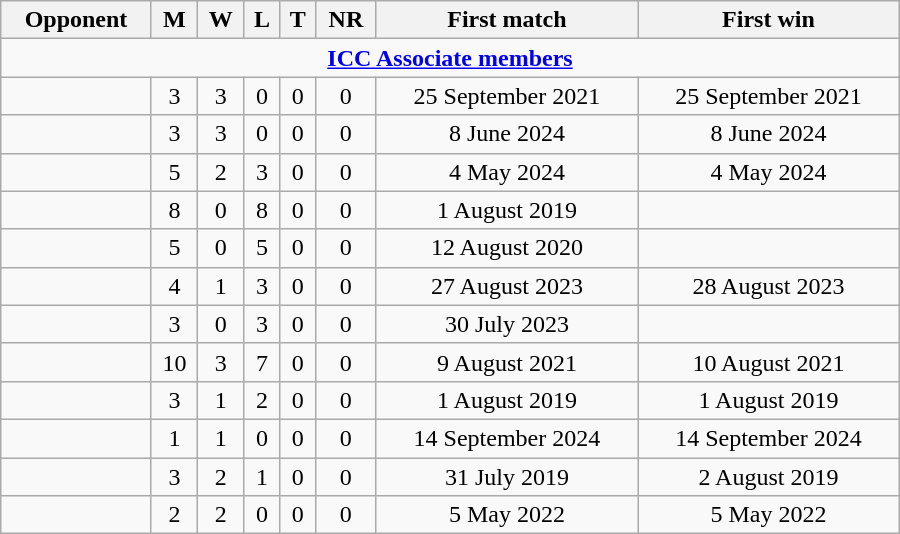<table class="wikitable" style="text-align: center; width: 600px;">
<tr>
<th>Opponent</th>
<th>M</th>
<th>W</th>
<th>L</th>
<th>T</th>
<th>NR</th>
<th>First match</th>
<th>First win</th>
</tr>
<tr>
<td colspan="8" style="text-align: center;"><strong><a href='#'>ICC Associate members</a></strong></td>
</tr>
<tr>
<td align=left></td>
<td>3</td>
<td>3</td>
<td>0</td>
<td>0</td>
<td>0</td>
<td>25 September 2021</td>
<td>25 September 2021</td>
</tr>
<tr>
<td align=left></td>
<td>3</td>
<td>3</td>
<td>0</td>
<td>0</td>
<td>0</td>
<td>8 June 2024</td>
<td>8 June 2024</td>
</tr>
<tr>
<td align=left></td>
<td>5</td>
<td>2</td>
<td>3</td>
<td>0</td>
<td>0</td>
<td>4 May 2024</td>
<td>4 May 2024</td>
</tr>
<tr>
<td align=left></td>
<td>8</td>
<td>0</td>
<td>8</td>
<td>0</td>
<td>0</td>
<td>1 August 2019</td>
<td></td>
</tr>
<tr>
<td align=left></td>
<td>5</td>
<td>0</td>
<td>5</td>
<td>0</td>
<td>0</td>
<td>12 August 2020</td>
<td></td>
</tr>
<tr>
<td align=left></td>
<td>4</td>
<td>1</td>
<td>3</td>
<td>0</td>
<td>0</td>
<td>27 August 2023</td>
<td>28 August 2023</td>
</tr>
<tr>
<td align=left></td>
<td>3</td>
<td>0</td>
<td>3</td>
<td>0</td>
<td>0</td>
<td>30 July 2023</td>
<td></td>
</tr>
<tr>
<td align=left></td>
<td>10</td>
<td>3</td>
<td>7</td>
<td>0</td>
<td>0</td>
<td>9 August 2021</td>
<td>10 August 2021</td>
</tr>
<tr>
<td align=left></td>
<td>3</td>
<td>1</td>
<td>2</td>
<td>0</td>
<td>0</td>
<td>1 August 2019</td>
<td>1 August 2019</td>
</tr>
<tr>
<td align=left></td>
<td>1</td>
<td>1</td>
<td>0</td>
<td>0</td>
<td>0</td>
<td>14 September 2024</td>
<td>14 September 2024</td>
</tr>
<tr>
<td align=left></td>
<td>3</td>
<td>2</td>
<td>1</td>
<td>0</td>
<td>0</td>
<td>31 July 2019</td>
<td>2 August 2019</td>
</tr>
<tr>
<td align=left></td>
<td>2</td>
<td>2</td>
<td>0</td>
<td>0</td>
<td>0</td>
<td>5 May 2022</td>
<td>5 May 2022</td>
</tr>
</table>
